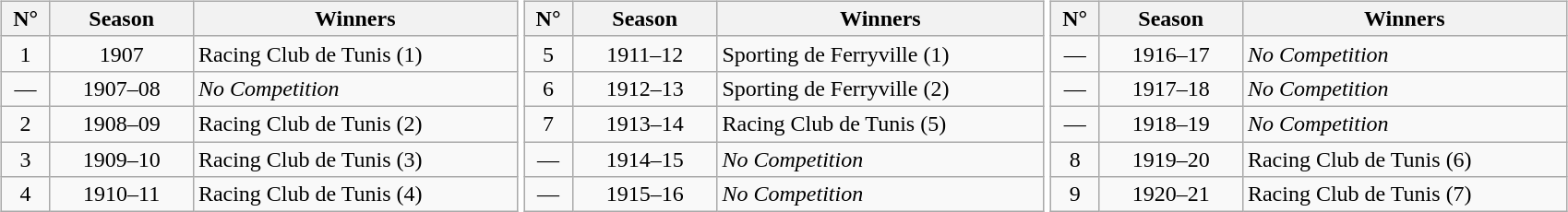<table style="text-align: center; width:90%">
<tr>
<td><br><table class="wikitable" style="text-align: center; width:100%">
<tr>
<th width="1%">N°</th>
<th width="5%">Season</th>
<th width="15%">Winners</th>
</tr>
<tr>
<td>1</td>
<td>1907</td>
<td align="left">Racing Club de Tunis (1)</td>
</tr>
<tr>
<td>—</td>
<td>1907–08</td>
<td align="left"><em>No Competition</em></td>
</tr>
<tr>
<td>2</td>
<td>1908–09</td>
<td align="left">Racing Club de Tunis (2)</td>
</tr>
<tr>
<td>3</td>
<td>1909–10</td>
<td align="left">Racing Club de Tunis (3)</td>
</tr>
<tr>
<td>4</td>
<td>1910–11</td>
<td align="left">Racing Club de Tunis (4)</td>
</tr>
</table>
</td>
<td><br><table class="wikitable" style="text-align: center; width:100%">
<tr>
<th width="1%">N°</th>
<th width="5%">Season</th>
<th width="15%">Winners</th>
</tr>
<tr>
<td>5</td>
<td>1911–12</td>
<td align="left">Sporting de Ferryville (1)</td>
</tr>
<tr>
<td>6</td>
<td>1912–13</td>
<td align="left">Sporting de Ferryville (2)</td>
</tr>
<tr>
<td>7</td>
<td>1913–14</td>
<td align="left">Racing Club de Tunis (5)</td>
</tr>
<tr>
<td>—</td>
<td>1914–15</td>
<td align="left"><em>No Competition</em></td>
</tr>
<tr>
<td>—</td>
<td>1915–16</td>
<td align="left"><em>No Competition</em></td>
</tr>
</table>
</td>
<td><br><table class="wikitable" style="text-align: center; width:100%">
<tr>
<th width="1%">N°</th>
<th width="5%">Season</th>
<th width="15%">Winners</th>
</tr>
<tr>
<td>—</td>
<td>1916–17</td>
<td align="left"><em>No Competition</em></td>
</tr>
<tr>
<td>—</td>
<td>1917–18</td>
<td align="left"><em>No Competition</em></td>
</tr>
<tr>
<td>—</td>
<td>1918–19</td>
<td align="left"><em>No Competition</em></td>
</tr>
<tr>
<td>8</td>
<td>1919–20</td>
<td align="left">Racing Club de Tunis (6)</td>
</tr>
<tr>
<td>9</td>
<td>1920–21</td>
<td align="left">Racing Club de Tunis (7)</td>
</tr>
</table>
</td>
</tr>
</table>
